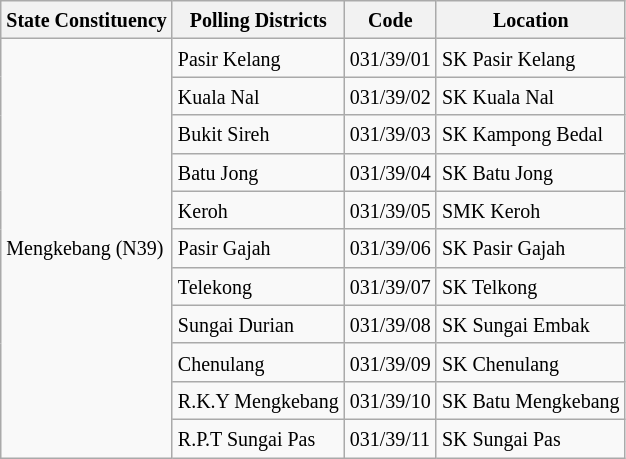<table class="wikitable sortable mw-collapsible">
<tr>
<th><small>State Constituency</small></th>
<th><small>Polling Districts</small></th>
<th><small>Code</small></th>
<th><small>Location</small></th>
</tr>
<tr>
<td rowspan="11"><small>Mengkebang (N39)</small></td>
<td><small>Pasir Kelang</small></td>
<td><small>031/39/01</small></td>
<td><small>SK Pasir Kelang</small></td>
</tr>
<tr>
<td><small>Kuala Nal</small></td>
<td><small>031/39/02</small></td>
<td><small>SK Kuala Nal</small></td>
</tr>
<tr>
<td><small>Bukit Sireh</small></td>
<td><small>031/39/03</small></td>
<td><small>SK Kampong Bedal</small></td>
</tr>
<tr>
<td><small>Batu Jong</small></td>
<td><small>031/39/04</small></td>
<td><small>SK Batu Jong</small></td>
</tr>
<tr>
<td><small>Keroh</small></td>
<td><small>031/39/05</small></td>
<td><small>SMK Keroh</small></td>
</tr>
<tr>
<td><small>Pasir Gajah</small></td>
<td><small>031/39/06</small></td>
<td><small>SK Pasir Gajah</small></td>
</tr>
<tr>
<td><small>Telekong</small></td>
<td><small>031/39/07</small></td>
<td><small>SK Telkong</small></td>
</tr>
<tr>
<td><small>Sungai Durian</small></td>
<td><small>031/39/08</small></td>
<td><small>SK Sungai Embak</small></td>
</tr>
<tr>
<td><small>Chenulang</small></td>
<td><small>031/39/09</small></td>
<td><small>SK Chenulang</small></td>
</tr>
<tr>
<td><small>R.K.Y Mengkebang</small></td>
<td><small>031/39/10</small></td>
<td><small>SK Batu Mengkebang</small></td>
</tr>
<tr>
<td><small>R.P.T Sungai Pas</small></td>
<td><small>031/39/11</small></td>
<td><small>SK Sungai Pas</small></td>
</tr>
</table>
